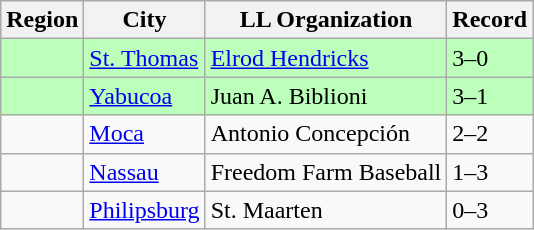<table class="wikitable">
<tr>
<th>Region</th>
<th>City</th>
<th>LL Organization</th>
<th>Record</th>
</tr>
<tr style="background:#bfb;">
<td><strong></strong></td>
<td><a href='#'>St. Thomas</a></td>
<td><a href='#'>Elrod Hendricks</a></td>
<td>3–0</td>
</tr>
<tr style="background:#bfb;">
<td><strong></strong></td>
<td><a href='#'>Yabucoa</a></td>
<td>Juan A. Biblioni</td>
<td>3–1</td>
</tr>
<tr>
<td><strong></strong></td>
<td><a href='#'>Moca</a></td>
<td>Antonio Concepción</td>
<td>2–2</td>
</tr>
<tr>
<td><strong></strong></td>
<td><a href='#'>Nassau</a></td>
<td>Freedom Farm Baseball</td>
<td>1–3</td>
</tr>
<tr>
<td><strong></strong></td>
<td><a href='#'>Philipsburg</a></td>
<td>St. Maarten</td>
<td>0–3</td>
</tr>
</table>
